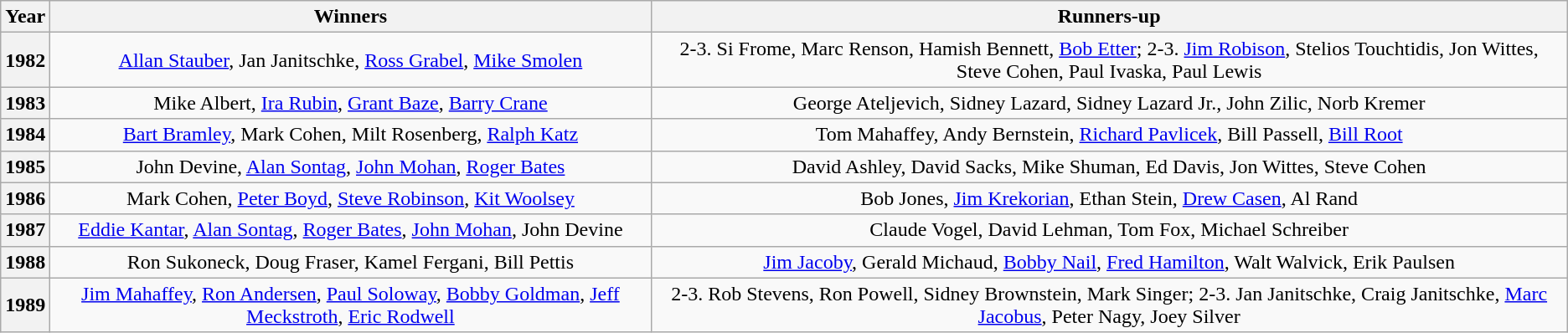<table class="wikitable" style="text-align:center">
<tr>
<th>Year</th>
<th>Winners</th>
<th>Runners-up</th>
</tr>
<tr>
<th>1982</th>
<td><a href='#'>Allan Stauber</a>, Jan Janitschke, <a href='#'>Ross Grabel</a>, <a href='#'>Mike Smolen</a></td>
<td>2-3. Si Frome, Marc Renson, Hamish Bennett, <a href='#'>Bob Etter</a>; 2-3. <a href='#'>Jim Robison</a>, Stelios Touchtidis, Jon Wittes, Steve Cohen, Paul Ivaska, Paul Lewis</td>
</tr>
<tr>
<th>1983</th>
<td>Mike Albert, <a href='#'>Ira Rubin</a>, <a href='#'>Grant Baze</a>, <a href='#'>Barry Crane</a></td>
<td>George Ateljevich, Sidney Lazard, Sidney Lazard Jr., John Zilic, Norb Kremer</td>
</tr>
<tr>
<th>1984</th>
<td><a href='#'>Bart Bramley</a>, Mark Cohen, Milt Rosenberg, <a href='#'>Ralph Katz</a></td>
<td>Tom Mahaffey, Andy Bernstein, <a href='#'>Richard Pavlicek</a>, Bill Passell, <a href='#'>Bill Root</a></td>
</tr>
<tr>
<th>1985</th>
<td>John Devine, <a href='#'>Alan Sontag</a>, <a href='#'>John Mohan</a>, <a href='#'>Roger Bates</a></td>
<td>David Ashley, David Sacks, Mike Shuman, Ed Davis, Jon Wittes, Steve Cohen</td>
</tr>
<tr>
<th>1986</th>
<td>Mark Cohen, <a href='#'>Peter Boyd</a>, <a href='#'>Steve Robinson</a>, <a href='#'>Kit Woolsey</a></td>
<td>Bob Jones, <a href='#'>Jim Krekorian</a>, Ethan Stein, <a href='#'>Drew Casen</a>, Al Rand</td>
</tr>
<tr>
<th>1987</th>
<td><a href='#'>Eddie Kantar</a>, <a href='#'>Alan Sontag</a>, <a href='#'>Roger Bates</a>, <a href='#'>John Mohan</a>, John Devine</td>
<td>Claude Vogel, David Lehman, Tom Fox, Michael Schreiber</td>
</tr>
<tr>
<th>1988</th>
<td>Ron Sukoneck, Doug Fraser, Kamel Fergani, Bill Pettis</td>
<td><a href='#'>Jim Jacoby</a>, Gerald Michaud, <a href='#'>Bobby Nail</a>, <a href='#'>Fred Hamilton</a>, Walt Walvick, Erik Paulsen</td>
</tr>
<tr>
<th>1989</th>
<td><a href='#'>Jim Mahaffey</a>, <a href='#'>Ron Andersen</a>, <a href='#'>Paul Soloway</a>, <a href='#'>Bobby Goldman</a>, <a href='#'>Jeff Meckstroth</a>, <a href='#'>Eric Rodwell</a></td>
<td>2-3. Rob Stevens, Ron Powell, Sidney Brownstein, Mark Singer; 2-3. Jan Janitschke, Craig Janitschke, <a href='#'>Marc Jacobus</a>, Peter Nagy, Joey Silver</td>
</tr>
</table>
